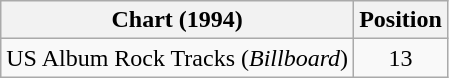<table class="wikitable">
<tr>
<th>Chart (1994)</th>
<th>Position</th>
</tr>
<tr>
<td>US Album Rock Tracks (<em>Billboard</em>)</td>
<td align="center">13</td>
</tr>
</table>
